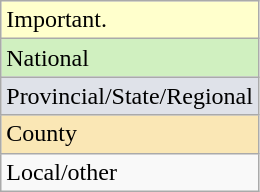<table class="wikitable">
<tr style="background:#ffc;">
<td>Important.</td>
</tr>
<tr style="background:#d0f0c0">
<td>National</td>
</tr>
<tr style="background:#dfe2e9">
<td>Provincial/State/Regional</td>
</tr>
<tr style="background:#fae7b5">
<td>County</td>
</tr>
<tr>
<td>Local/other</td>
</tr>
</table>
